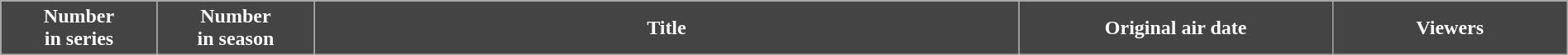<table class="wikitable plainrowheaders" style="width:100%; margin:auto;">
<tr>
<th scope="col" style="background-color: #444444; width:10%; color: #fff;">Number<br>in series</th>
<th scope="col" style="background-color: #444444; width:10%; color: #fff;">Number<br>in season</th>
<th scope="col" style="background-color: #444444; color: #fff;">Title</th>
<th scope="col" style="background-color: #444444; width:20%; color: #fff;">Original air date</th>
<th scope="col" style="background-color: #444444; width:15%; color: #fff;">Viewers<br>
</th>
</tr>
</table>
